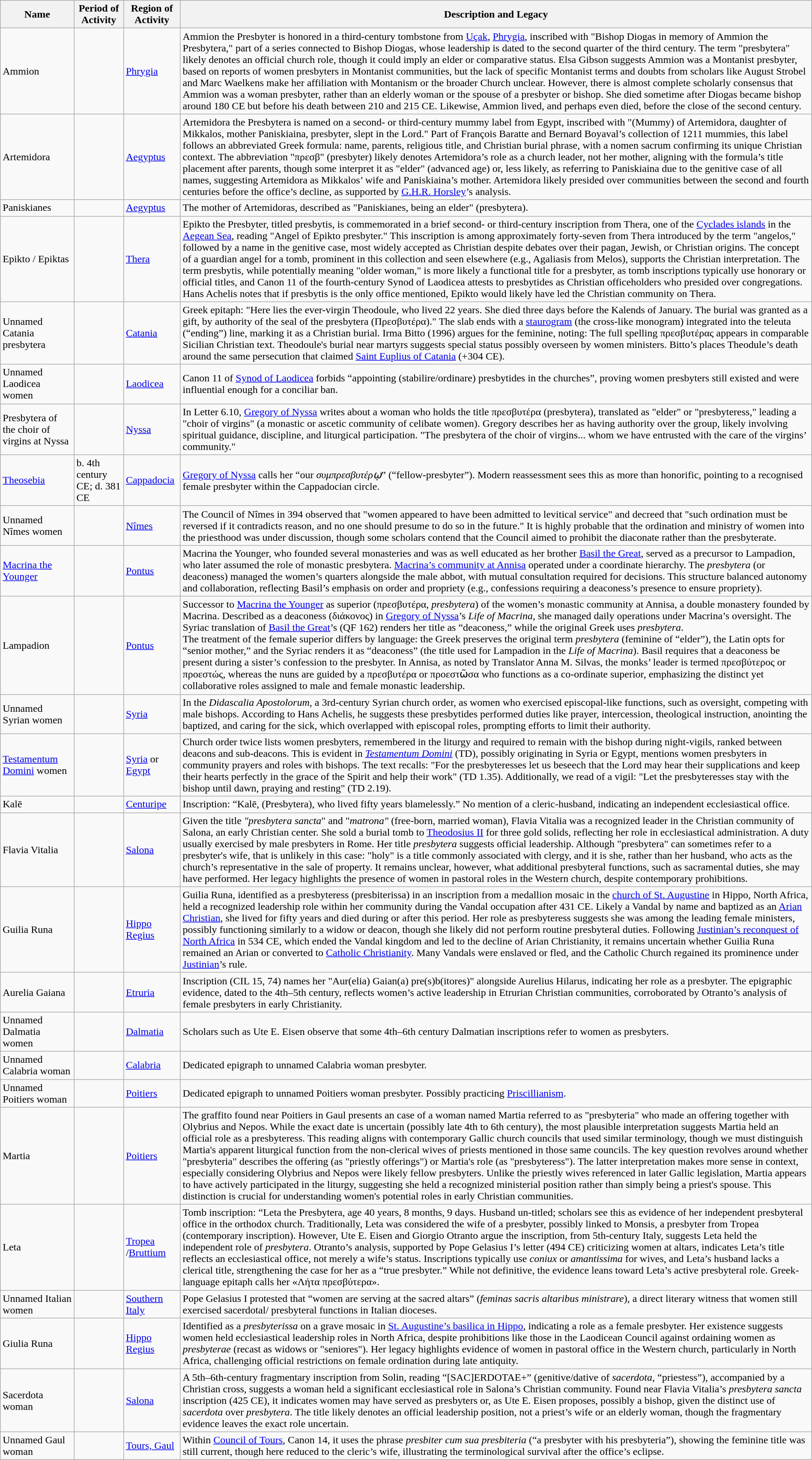<table class="wikitable sortable" style="width:100%; text-align:left;">
<tr>
<th>Name</th>
<th>Period of Activity</th>
<th>Region of Activity</th>
<th>Description and Legacy</th>
</tr>
<tr>
<td>Ammion</td>
<td></td>
<td><a href='#'>Phrygia</a></td>
<td>Ammion the Presbyter is honored in a third-century tombstone from <a href='#'>Uçak</a>, <a href='#'>Phrygia</a>, inscribed with "Bishop Diogas in memory of Ammion the Presbytera," part of a series connected to Bishop Diogas, whose leadership is dated to the second quarter of the third century. The term "presbytera" likely denotes an official church role, though it could imply an elder or comparative status. Elsa Gibson suggests Ammion was a Montanist presbyter, based on reports of women presbyters in Montanist communities, but the lack of specific Montanist terms and doubts from scholars like August Strobel and Marc Waelkens make her affiliation with Montanism or the broader Church unclear. However, there is almost complete scholarly consensus that Ammion was a woman presbyter, rather than an elderly woman or the spouse of a presbyter or bishop. She died sometime after Diogas became bishop around 180 CE but before his death between 210 and 215 CE. Likewise, Ammion lived, and perhaps even died, before the close of the second century.</td>
</tr>
<tr>
<td>Artemidora</td>
<td></td>
<td><a href='#'>Aegyptus</a></td>
<td>Artemidora the Presbytera is named on a second- or third-century mummy label from Egypt, inscribed with "(Mummy) of Artemidora, daughter of Mikkalos, mother Paniskiaina, presbyter, slept in the Lord." Part of François Baratte and Bernard Boyaval’s collection of 1211 mummies, this label follows an abbreviated Greek formula: name, parents, religious title, and Christian burial phrase, with a nomen sacrum confirming its unique Christian context. The abbreviation "πρεσβ" (presbyter) likely denotes Artemidora’s role as a church leader, not her mother, aligning with the formula’s title placement after parents, though some interpret it as "elder" (advanced age) or, less likely, as referring to Paniskiaina due to the genitive case of all names, suggesting Artemidora as Mikkalos’ wife and Paniskiaina’s mother. Artemidora likely presided over communities between the second and fourth centuries before the office’s decline, as supported by <a href='#'>G.H.R. Horsley</a>’s analysis.</td>
</tr>
<tr>
<td>Paniskianes</td>
<td></td>
<td><a href='#'>Aegyptus</a></td>
<td>The mother of Artemidoras, described as "Paniskianes, being an elder" (presbytera).</td>
</tr>
<tr>
<td>Epikto / Epiktas</td>
<td></td>
<td><a href='#'>Thera</a></td>
<td>Epikto the Presbyter, titled presbytis, is commemorated in a brief second- or third-century inscription from Thera, one of the <a href='#'>Cyclades islands</a> in the <a href='#'>Aegean Sea</a>, reading "Angel of Epikto presbyter." This inscription is among approximately forty-seven from Thera introduced by the term "angelos," followed by a name in the genitive case, most widely accepted as Christian despite debates over their pagan, Jewish, or Christian origins. The concept of a guardian angel for a tomb, prominent in this collection and seen elsewhere (e.g., Agaliasis from Melos), supports the Christian interpretation. The term presbytis, while potentially meaning "older woman," is more likely a functional title for a presbyter, as tomb inscriptions typically use honorary or official titles, and Canon 11 of the fourth-century Synod of Laodicea attests to presbytides as Christian officeholders who presided over congregations. Hans Achelis notes that if presbytis is the only office mentioned, Epikto would likely have led the Christian community on Thera.</td>
</tr>
<tr>
<td>Unnamed Catania presbytera</td>
<td></td>
<td><a href='#'>Catania</a></td>
<td>Greek epitaph: "Here lies the ever-virgin Theodoule, who lived 22 years. She died three days before the Kalends of January. The burial was granted as a gift, by authority of the seal of the presbytera (Πρεσβυτέρα)." The slab ends with a <a href='#'>staurogram</a> (the cross-like monogram) integrated into the teleuta (“ending”) line, marking it as a Christian burial.  Irma Bitto (1996) argues for the feminine, noting: The full spelling πρεσβυτέρας appears in comparable Sicilian Christian text. Theodoule's burial near martyrs suggests special status possibly overseen by women ministers. Bitto’s places Theodule’s death around the same persecution that claimed <a href='#'>Saint Euplius of Catania</a> (+304 CE).</td>
</tr>
<tr>
<td>Unnamed Laodicea women</td>
<td></td>
<td><a href='#'>Laodicea</a></td>
<td>Canon 11 of <a href='#'>Synod of Laodicea</a> forbids “appointing (stabilire/ordinare) presbytides in the churches”, proving women presbyters still existed and were influential enough for a conciliar ban.</td>
</tr>
<tr>
<td>Presbytera of the choir of virgins at Nyssa</td>
<td></td>
<td><a href='#'>Nyssa</a></td>
<td>In Letter 6.10, <a href='#'>Gregory of Nyssa</a> writes about a woman who holds the title πρεσβυτέρα (presbytera), translated as "elder" or "presbyteress," leading a "choir of virgins" (a monastic or ascetic community of celibate women). Gregory describes her as having authority over the group, likely involving spiritual guidance, discipline, and liturgical participation. "The presbytera of the choir of virgins... whom we have entrusted with the care of the virgins’ community."</td>
</tr>
<tr>
<td><a href='#'>Theosebia</a></td>
<td>b. 4th century CE; d. 381 CE</td>
<td><a href='#'>Cappadocia</a></td>
<td><a href='#'>Gregory of Nyssa</a> calls her “our <em>συμπρεσβυτέρῳ</em>” (“fellow-presbyter”). Modern reassessment sees this as more than honorific, pointing to a recognised female presbyter within the Cappadocian circle.</td>
</tr>
<tr>
<td>Unnamed Nîmes women</td>
<td></td>
<td><a href='#'>Nîmes</a></td>
<td>The Council of Nîmes in 394 observed that "women appeared to have been admitted to levitical service" and decreed that "such ordination must be reversed if it contradicts reason, and no one should presume to do so in the future." It is highly probable that the ordination and ministry of women into the priesthood was under discussion, though some scholars contend that the Council aimed to prohibit the diaconate rather than the presbyterate.</td>
</tr>
<tr>
<td><a href='#'>Macrina the Younger</a></td>
<td></td>
<td><a href='#'>Pontus</a></td>
<td>Macrina the Younger, who founded several monasteries and was as well educated as her brother <a href='#'>Basil the Great</a>, served as a precursor to Lampadion, who later assumed the role of monastic presbytera.<em></em> <a href='#'>Macrina’s community at Annisa</a> operated under a coordinate hierarchy. The <em>presbytera</em> (or deaconess) managed the women’s quarters alongside the male abbot, with mutual consultation required for decisions. This structure balanced autonomy and collaboration, reflecting Basil’s emphasis on order and propriety (e.g., confessions requiring a deaconess’s presence to ensure propriety).</td>
</tr>
<tr>
<td>Lampadion</td>
<td></td>
<td><a href='#'>Pontus</a></td>
<td>Successor to <a href='#'>Macrina the Younger</a> as superior (πρεσβυτέρα, <em>presbytera</em>) of the women’s monastic community at Annisa, a double monastery founded by Macrina. Described as a deaconess (διάκονος) in <a href='#'>Gregory of Nyssa</a>’s <em>Life of Macrina</em>, she managed daily operations under Macrina’s oversight. The Syriac translation of <a href='#'>Basil the Great</a>’s <em></em> (QF 162) renders her title as “deaconess,” while the original Greek uses <em>presbytera</em>.<br>The treatment of the female superior differs by language: the Greek preserves the original term <em>presbytera</em> (feminine of “elder”), the Latin opts for “senior mother,” and the Syriac renders it as “deaconess” (the title used for Lampadion in the <em>Life of Macrina</em>). Basil requires that a deaconess be present during a sister’s confession to the presbyter. In Annisa, as noted by Translator Anna M. Silvas, the monks’ leader is termed πρεσβύτερος or προεστώς, whereas the nuns are guided by a πρεσβυτέρα or προεστῶσα who functions as a co-ordinate superior, emphasizing the distinct yet collaborative roles assigned to male and female monastic leadership.</td>
</tr>
<tr>
<td>Unnamed Syrian women</td>
<td></td>
<td><a href='#'>Syria</a></td>
<td>In the <em>Didascalia Apostolorum</em>, a 3rd-century Syrian church order, as women who exercised episcopal-like functions, such as oversight, competing with male bishops. According to Hans Achelis, he suggests these presbytides performed duties like prayer, intercession, theological instruction, anointing the baptized, and caring for the sick, which overlapped with episcopal roles, prompting efforts to limit their authority.</td>
</tr>
<tr>
<td><a href='#'>Testamentum Domini</a> women</td>
<td></td>
<td><a href='#'>Syria</a> or <a href='#'>Egypt</a></td>
<td>Church order twice lists women presbyters, remembered in the liturgy and required to remain with the bishop during night-vigils, ranked between deacons and sub-deacons. This is evident in <em><a href='#'>Testamentum Domini</a></em> (TD), possibly originating in Syria or Egypt, mentions women presbyters in community prayers and roles with bishops. The text recalls: "For the presbyteresses let us beseech that the Lord may hear their supplications and keep their hearts perfectly in the grace of the Spirit and help their work" (TD 1.35). Additionally, we read of a vigil: "Let the presbyteresses stay with the bishop until dawn, praying and resting" (TD 2.19).</td>
</tr>
<tr>
<td>Kalē</td>
<td></td>
<td><a href='#'>Centuripe</a></td>
<td>Inscription: “Kalē, (Presbytera), who lived fifty years blamelessly.” No mention of a cleric-husband, indicating an independent ecclesiastical office.</td>
</tr>
<tr>
<td>Flavia Vitalia</td>
<td></td>
<td><a href='#'>Salona</a></td>
<td>Given the title <em>"presbytera sancta</em>" and "<em>matrona"</em> (free-born, married woman), Flavia Vitalia was a recognized leader in the Christian community of Salona, an early Christian center. She sold a burial tomb to <a href='#'>Theodosius II</a> for three gold solids, reflecting her role in ecclesiastical administration. A duty usually exercised by male presbyters in Rome. Her title <em>presbytera</em> suggests official leadership. Although "presbytera" can sometimes refer to a presbyter's wife, that is unlikely in this case: "holy" is a title commonly associated with clergy, and it is she, rather than her husband, who acts as the church’s representative in the sale of property. It remains unclear, however, what additional presbyteral functions, such as sacramental duties, she may have performed. Her legacy highlights the presence of women in pastoral roles in the Western church, despite contemporary prohibitions.</td>
</tr>
<tr>
<td>Guilia Runa</td>
<td></td>
<td><a href='#'>Hippo Regius</a></td>
<td>Guilia Runa, identified as a presbyteress (presbiterissa) in an inscription from a medallion mosaic in the <a href='#'>church of St. Augustine</a> in Hippo, North Africa, held a recognized leadership role within her community during the Vandal occupation after 431 CE. Likely a Vandal by name and baptized as an <a href='#'>Arian Christian</a>, she lived for fifty years and died during or after this period. Her role as presbyteress suggests she was among the leading female ministers, possibly functioning similarly to a widow or deacon, though she likely did not perform routine presbyteral duties. Following <a href='#'>Justinian’s reconquest of North Africa</a> in 534 CE, which ended the Vandal kingdom and led to the decline of Arian Christianity, it remains uncertain whether Guilia Runa remained an Arian or converted to <a href='#'>Catholic Christianity</a>. Many Vandals were enslaved or fled, and the Catholic Church regained its prominence under <a href='#'>Justinian</a>’s rule.</td>
</tr>
<tr>
<td>Aurelia Gaiana</td>
<td></td>
<td><a href='#'>Etruria</a></td>
<td>Inscription (CIL 15, 74) names her "Aur(elia) Gaian(a) pre(s)b(itores)" alongside Aurelius Hilarus, indicating her role as a presbyter. The epigraphic evidence, dated to the 4th–5th century, reflects women’s active leadership in Etrurian Christian communities, corroborated by Otranto’s analysis of female presbyters in early Christianity.</td>
</tr>
<tr>
<td>Unnamed Dalmatia women</td>
<td></td>
<td><a href='#'>Dalmatia</a></td>
<td>Scholars such as Ute E. Eisen observe that some 4th–6th century Dalmatian inscriptions refer to women as presbyters.</td>
</tr>
<tr>
<td>Unnamed Calabria woman</td>
<td></td>
<td><a href='#'>Calabria</a></td>
<td>Dedicated epigraph to unnamed Calabria woman presbyter.</td>
</tr>
<tr>
<td>Unnamed Poitiers woman</td>
<td></td>
<td><a href='#'>Poitiers</a></td>
<td>Dedicated epigraph to unnamed Poitiers woman presbyter. Possibly practicing <a href='#'>Priscillianism</a>.</td>
</tr>
<tr>
<td>Martia</td>
<td></td>
<td><a href='#'>Poitiers</a></td>
<td>The graffito found near Poitiers in Gaul presents an case of a woman named Martia referred to as "presbyteria" who made an offering together with Olybrius and Nepos. While the exact date is uncertain (possibly late 4th to 6th century), the most plausible interpretation suggests Martia held an official role as a presbyteress. This reading aligns with contemporary Gallic church councils that used similar terminology, though we must distinguish Martia's apparent liturgical function from the non-clerical wives of priests mentioned in those same councils. The key question revolves around whether "presbyteria" describes the offering (as "priestly offerings") or Martia's role (as "presbyteress"). The latter interpretation makes more sense in context, especially considering Olybrius and Nepos were likely fellow presbyters. Unlike the priestly wives referenced in later Gallic legislation, Martia appears to have actively participated in the liturgy, suggesting she held a recognized ministerial position rather than simply being a priest's spouse. This distinction is crucial for understanding women's potential roles in early Christian communities.</td>
</tr>
<tr>
<td>Leta</td>
<td></td>
<td><a href='#'>Tropea</a> /<a href='#'>Bruttium</a></td>
<td>Tomb inscription: “Leta the Presbytera, age 40 years, 8 months, 9 days. Husband un‑titled; scholars see this as evidence of her independent presbyteral office in the orthodox church. Traditionally, Leta was considered the wife of a presbyter, possibly linked to Monsis, a presbyter from Tropea (contemporary inscription). However, Ute E. Eisen and Giorgio Otranto argue the inscription, from 5th-century Italy, suggests Leta held the independent role of <em>presbytera</em>. Otranto’s analysis, supported by Pope Gelasius I’s letter (494 CE) criticizing women at altars, indicates Leta’s title reflects an ecclesiastical office, not merely a wife’s status. Inscriptions typically use <em>coniux</em> or <em>amantissima</em> for wives, and Leta’s husband lacks a clerical title, strengthening the case for her as a “true presbyter.” While not definitive, the evidence leans toward Leta’s active presbyteral role. Greek-language epitaph calls her «Λήτα πρεσβύτερα».</td>
</tr>
<tr>
<td>Unnamed Italian women</td>
<td></td>
<td><a href='#'>Southern Italy</a></td>
<td>Pope Gelasius I protested that “women are serving at the sacred altars” (<em>feminas sacris altaribus ministrare</em>), a direct literary witness that women still exercised sacerdotal/ presbyteral functions in Italian dioceses.</td>
</tr>
<tr>
<td>Giulia Runa</td>
<td></td>
<td><a href='#'>Hippo Regius</a></td>
<td>Identified as a <em>presbyterissa</em> on a grave mosaic in <a href='#'>St. Augustine’s basilica in Hippo</a>, indicating a role as a female presbyter. Her existence suggests women held ecclesiastical leadership roles in North Africa, despite prohibitions like those in the Laodicean Council against ordaining women as <em>presbyterae</em> (recast as widows or "seniores"). Her legacy highlights evidence of women in pastoral office in the Western church, particularly in North Africa, challenging official restrictions on female ordination during late antiquity.</td>
</tr>
<tr>
<td>Sacerdota woman</td>
<td></td>
<td><a href='#'>Salona</a></td>
<td>A 5th–6th-century fragmentary inscription from Solin, reading “[SAC]ERDOTAE+” (genitive/dative of <em>sacerdota</em>, “priestess”), accompanied by a Christian cross, suggests a woman held a significant ecclesiastical role in Salona’s Christian community.  Found near Flavia Vitalia’s <em>presbytera sancta</em> inscription (425 CE), it indicates women may have served as presbyters or, as Ute E. Eisen proposes, possibly a bishop, given the distinct use of <em>sacerdota</em> over <em>presbytera</em>. The title likely denotes an official leadership position, not a priest’s wife or an elderly woman, though the fragmentary evidence leaves the exact role uncertain.</td>
</tr>
<tr>
<td>Unnamed Gaul woman</td>
<td></td>
<td><a href='#'>Tours, Gaul</a></td>
<td>Within <a href='#'>Council of Tours</a>, Canon 14, it uses the phrase <em>presbiter cum sua presbiteria</em> (“a presbyter with his presbyteria”), showing the feminine title was still current, though here reduced to the cleric’s wife, illustrating the terminological survival after the office’s eclipse.</td>
</tr>
</table>
